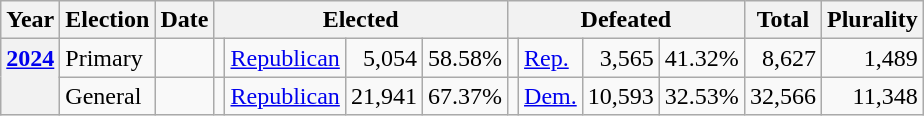<table class="wikitable">
<tr>
<th>Year</th>
<th>Election</th>
<th>Date</th>
<th colspan="4">Elected</th>
<th colspan="4">Defeated</th>
<th>Total</th>
<th>Plurality</th>
</tr>
<tr>
<th rowspan="2" valign="top"><a href='#'>2024</a></th>
<td valign="top">Primary</td>
<td valign="top"></td>
<td valign="top"></td>
<td valign="top" ><a href='#'>Republican</a></td>
<td align="right" valign="top">5,054</td>
<td align="right" valign="top">58.58%</td>
<td valign="top"></td>
<td valign="top" ><a href='#'>Rep.</a></td>
<td align="right" valign="top">3,565</td>
<td align="right" valign="top">41.32%</td>
<td align="right" valign="top">8,627</td>
<td align="right" valign="top">1,489</td>
</tr>
<tr>
<td valign="top">General</td>
<td valign="top"></td>
<td valign="top"></td>
<td valign="top" ><a href='#'>Republican</a></td>
<td align="right" valign="top">21,941</td>
<td align="right" valign="top">67.37%</td>
<td valign="top"></td>
<td valign="top" ><a href='#'>Dem.</a></td>
<td align="right" valign="top">10,593</td>
<td align="right" valign="top">32.53%</td>
<td align="right" valign="top">32,566</td>
<td align="right" valign="top">11,348</td>
</tr>
</table>
